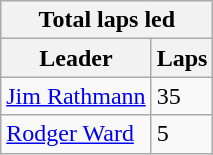<table class="wikitable">
<tr>
<th colspan=2>Total laps led</th>
</tr>
<tr>
<th>Leader</th>
<th>Laps</th>
</tr>
<tr>
<td><a href='#'>Jim Rathmann</a></td>
<td>35</td>
</tr>
<tr>
<td><a href='#'>Rodger Ward</a></td>
<td>5</td>
</tr>
</table>
